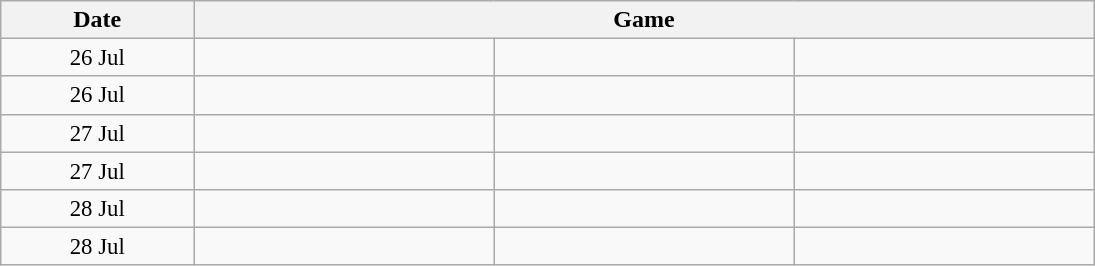<table width=730 class="wikitable">
<tr>
<th width=15%>Date</th>
<th width=70% colspan=3>Game</th>
</tr>
<tr style=font-size:95%>
<td align=center>26 Jul</td>
<td align=center><strong></strong></td>
<td></td>
<td></td>
</tr>
<tr style=font-size:95%>
<td align=center>26 Jul</td>
<td align=center><strong></strong></td>
<td></td>
<td></td>
</tr>
<tr style=font-size:95%>
<td align=center>27 Jul</td>
<td align=center><strong></strong></td>
<td></td>
<td></td>
</tr>
<tr style=font-size:95%>
<td align=center>27 Jul</td>
<td align=center><strong></strong></td>
<td></td>
<td></td>
</tr>
<tr style=font-size:95%>
<td align=center>28 Jul</td>
<td align=center><strong></strong></td>
<td></td>
<td></td>
</tr>
<tr style=font-size:95%>
<td align=center>28 Jul</td>
<td align=center><strong></strong></td>
<td></td>
<td></td>
</tr>
</table>
